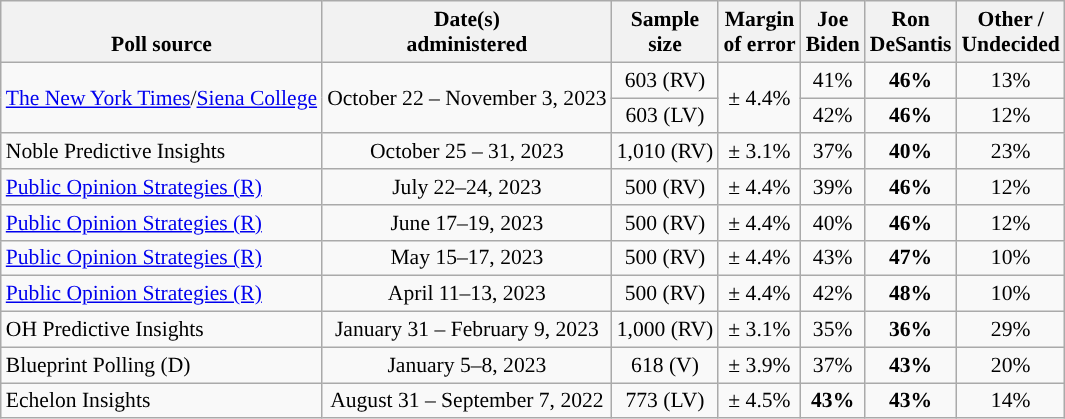<table class="wikitable sortable mw-datatable" style="font-size:90%;text-align:center;line-height:17px">
<tr valign=bottom>
<th>Poll source</th>
<th>Date(s)<br>administered</th>
<th>Sample<br>size</th>
<th>Margin<br>of error</th>
<th class="unsortable">Joe<br>Biden<br></th>
<th class="unsortable">Ron<br>DeSantis<br></th>
<th class="unsortable">Other /<br>Undecided</th>
</tr>
<tr>
<td style="text-align:left;" rowspan="2"><a href='#'>The New York Times</a>/<a href='#'>Siena College</a></td>
<td rowspan="2">October 22 – November 3, 2023</td>
<td>603 (RV)</td>
<td rowspan="2">± 4.4%</td>
<td>41%</td>
<td style="background-color:"><strong>46%</strong></td>
<td>13%</td>
</tr>
<tr>
<td>603 (LV)</td>
<td>42%</td>
<td style="background-color:"><strong>46%</strong></td>
<td>12%</td>
</tr>
<tr>
<td style="text-align:left;">Noble Predictive Insights</td>
<td data-sort-value="2023-11-14">October 25 – 31, 2023</td>
<td>1,010 (RV)</td>
<td>± 3.1%</td>
<td>37%</td>
<td style="background-color:"><strong>40%</strong></td>
<td>23%</td>
</tr>
<tr>
<td style="text-align:left;"><a href='#'>Public Opinion Strategies (R)</a></td>
<td data-sort-value="2023-07-24">July 22–24, 2023</td>
<td>500 (RV)</td>
<td>± 4.4%</td>
<td>39%</td>
<td style="background-color:"><strong>46%</strong></td>
<td>12%</td>
</tr>
<tr>
<td style="text-align:left;"><a href='#'>Public Opinion Strategies (R)</a></td>
<td data-sort-value="2023-06-19">June 17–19, 2023</td>
<td>500 (RV)</td>
<td>± 4.4%</td>
<td>40%</td>
<td style="background-color:"><strong>46%</strong></td>
<td>12%</td>
</tr>
<tr>
<td style="text-align:left;"><a href='#'>Public Opinion Strategies (R)</a></td>
<td data-sort-value="2023-05-17">May 15–17, 2023</td>
<td>500 (RV)</td>
<td>± 4.4%</td>
<td>43%</td>
<td style="background-color:"><strong>47%</strong></td>
<td>10%</td>
</tr>
<tr>
<td style="text-align:left;"><a href='#'>Public Opinion Strategies (R)</a></td>
<td data-sort-value="2023-04-13">April 11–13, 2023</td>
<td>500 (RV)</td>
<td>± 4.4%</td>
<td>42%</td>
<td style="background-color:"><strong>48%</strong></td>
<td>10%</td>
</tr>
<tr>
<td style="text-align:left;">OH Predictive Insights</td>
<td data-sort-value="2023-02-09">January 31 – February 9, 2023</td>
<td>1,000 (RV)</td>
<td>± 3.1%</td>
<td>35%</td>
<td style="background-color:"><strong>36%</strong></td>
<td>29%</td>
</tr>
<tr>
<td style="text-align:left;">Blueprint Polling (D)</td>
<td data-sort-value="2023-01-08">January 5–8, 2023</td>
<td>618 (V)</td>
<td>± 3.9%</td>
<td>37%</td>
<td style="background-color:"><strong>43%</strong></td>
<td>20%</td>
</tr>
<tr>
<td style="text-align:left;">Echelon Insights</td>
<td data-sort-value="2022-09-07">August 31 – September 7, 2022</td>
<td>773 (LV)</td>
<td>± 4.5%</td>
<td><strong>43%</strong></td>
<td><strong>43%</strong></td>
<td>14%</td>
</tr>
</table>
